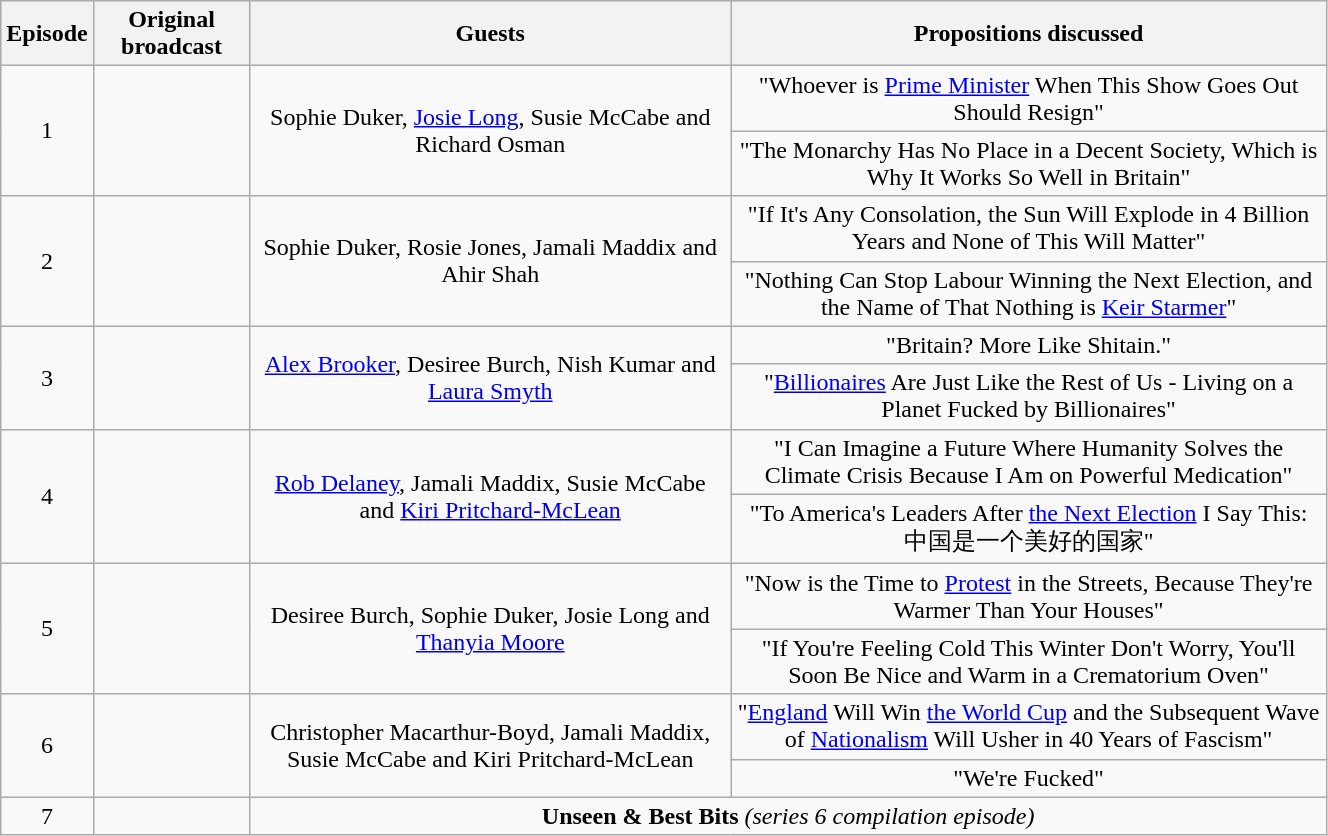<table class="wikitable" style="text-align:center; width:70%;">
<tr>
<th>Episode</th>
<th>Original broadcast</th>
<th>Guests</th>
<th>Propositions discussed</th>
</tr>
<tr>
<td rowspan="2">1</td>
<td rowspan="2"></td>
<td rowspan="2">Sophie Duker, <a href='#'>Josie Long</a>, Susie McCabe and Richard Osman</td>
<td>"Whoever is <a href='#'>Prime Minister</a> When This Show Goes Out Should Resign"</td>
</tr>
<tr>
<td>"The Monarchy Has No Place in a Decent Society, Which is Why It Works So Well in Britain"</td>
</tr>
<tr>
<td rowspan="2">2</td>
<td rowspan="2"></td>
<td rowspan="2">Sophie Duker, Rosie Jones, Jamali Maddix and Ahir Shah</td>
<td>"If It's Any Consolation, the Sun Will Explode in 4 Billion Years and None of This Will Matter"</td>
</tr>
<tr>
<td>"Nothing Can Stop Labour Winning the Next Election, and the Name of That Nothing is <a href='#'>Keir Starmer</a>"</td>
</tr>
<tr>
<td rowspan="2">3</td>
<td rowspan="2"></td>
<td rowspan="2"><a href='#'>Alex Brooker</a>, Desiree Burch, Nish Kumar and <a href='#'>Laura Smyth</a></td>
<td>"Britain? More Like Shitain."</td>
</tr>
<tr>
<td>"<a href='#'>Billionaires</a> Are Just Like the Rest of Us - Living on a Planet Fucked by Billionaires"</td>
</tr>
<tr>
<td rowspan="2">4</td>
<td rowspan="2"></td>
<td rowspan="2"><a href='#'>Rob Delaney</a>, Jamali Maddix, Susie McCabe and <a href='#'>Kiri Pritchard-McLean</a></td>
<td>"I Can Imagine a Future Where Humanity Solves the Climate Crisis Because I Am on Powerful Medication"</td>
</tr>
<tr>
<td>"To America's Leaders After <a href='#'>the Next Election</a> I Say This: 中国是一个美好的国家"</td>
</tr>
<tr>
<td rowspan="2">5</td>
<td rowspan="2"></td>
<td rowspan="2">Desiree Burch, Sophie Duker, Josie Long and <a href='#'>Thanyia Moore</a></td>
<td>"Now is the Time to <a href='#'>Protest</a> in the Streets, Because They're Warmer Than Your Houses"</td>
</tr>
<tr>
<td>"If You're Feeling Cold This Winter Don't Worry, You'll Soon Be Nice and Warm in a Crematorium Oven"</td>
</tr>
<tr>
<td rowspan="2">6</td>
<td rowspan="2"></td>
<td rowspan="2">Christopher Macarthur-Boyd, Jamali Maddix, Susie McCabe and Kiri Pritchard-McLean</td>
<td>"<a href='#'>England</a> Will Win <a href='#'>the World Cup</a> and the Subsequent Wave of <a href='#'>Nationalism</a> Will Usher in 40 Years of Fascism"</td>
</tr>
<tr>
<td>"We're Fucked"</td>
</tr>
<tr>
<td>7</td>
<td></td>
<td colspan="3"><strong>Unseen & Best Bits</strong> <em>(series 6 compilation episode)</em></td>
</tr>
</table>
